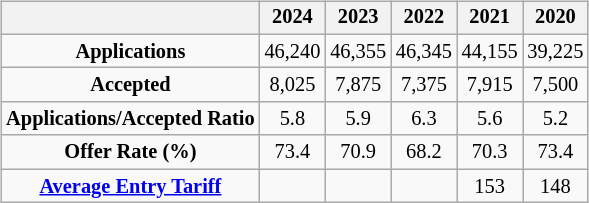<table class="floatright">
<tr>
<td><br><table class="wikitable" style="font-size:85%; text-align:center; margin-bottom: 5px">
<tr>
<th></th>
<th>2024</th>
<th>2023</th>
<th>2022</th>
<th>2021</th>
<th>2020</th>
</tr>
<tr>
<td><strong>Applications</strong></td>
<td>46,240</td>
<td>46,355</td>
<td>46,345</td>
<td>44,155</td>
<td>39,225</td>
</tr>
<tr>
<td><strong>Accepted</strong></td>
<td>8,025</td>
<td>7,875</td>
<td>7,375</td>
<td>7,915</td>
<td>7,500</td>
</tr>
<tr>
<td><strong>Applications/Accepted Ratio</strong></td>
<td>5.8</td>
<td>5.9</td>
<td>6.3</td>
<td>5.6</td>
<td>5.2</td>
</tr>
<tr>
<td><strong>Offer Rate (%)</strong></td>
<td>73.4</td>
<td>70.9</td>
<td>68.2</td>
<td>70.3</td>
<td>73.4</td>
</tr>
<tr>
<td><strong><a href='#'>Average Entry Tariff</a></strong></td>
<td></td>
<td></td>
<td></td>
<td>153</td>
<td>148</td>
</tr>
</table>
<table style="font-size:80%;float:left">
<tr>
<td></td>
</tr>
</table>
</td>
</tr>
</table>
